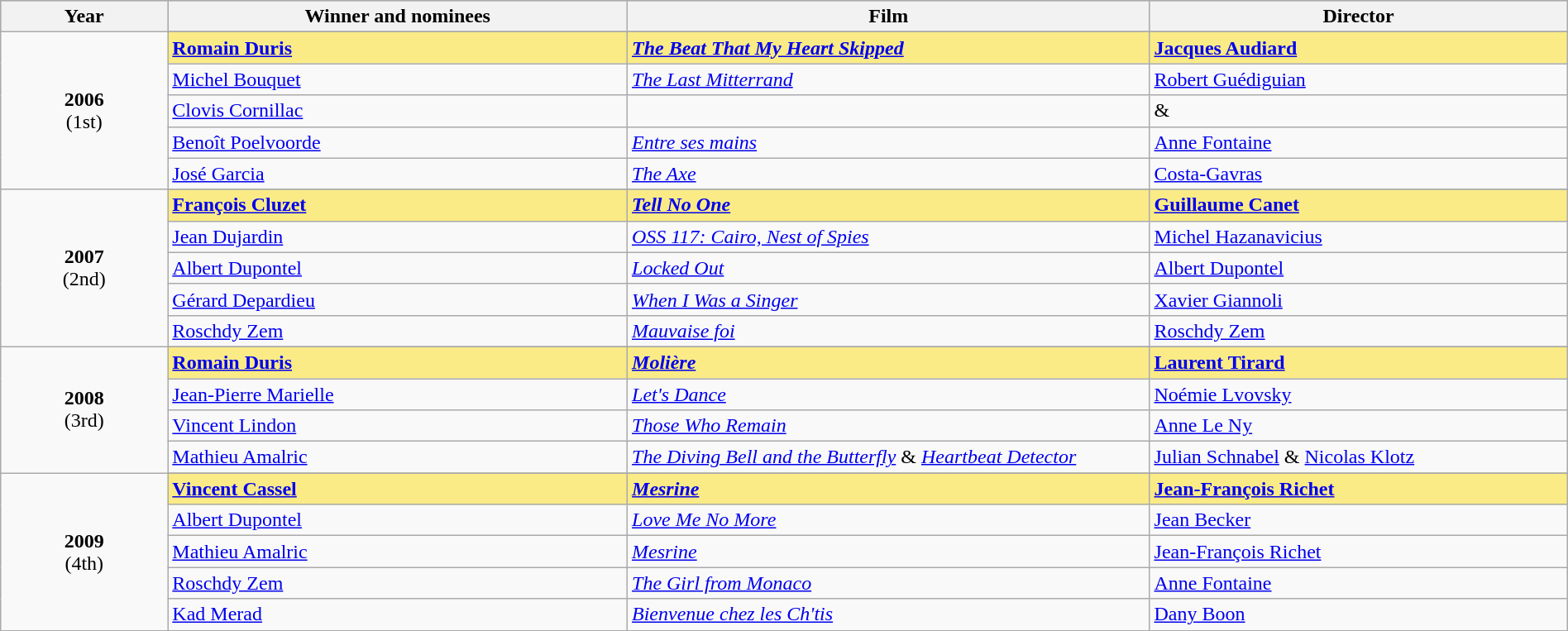<table class="wikitable" style="width:100%;" cellpadding="5">
<tr style="background:#BEBEBE;">
<th style="width:8%;">Year</th>
<th style="width:22%;">Winner and nominees</th>
<th style="width:25%;">Film</th>
<th style="width:20%;">Director</th>
</tr>
<tr>
<td rowspan="6" style="text-align:center"><strong>2006</strong><br>(1st)</td>
</tr>
<tr style="background:#FAEB86">
<td><strong><a href='#'>Romain Duris</a></strong></td>
<td><strong><em><a href='#'>The Beat That My Heart Skipped</a></em></strong></td>
<td><strong><a href='#'>Jacques Audiard</a></strong></td>
</tr>
<tr>
<td><a href='#'>Michel Bouquet</a></td>
<td><em><a href='#'>The Last Mitterrand</a></em></td>
<td><a href='#'>Robert Guédiguian</a></td>
</tr>
<tr>
<td><a href='#'>Clovis Cornillac</a></td>
<td><em></em></td>
<td> & </td>
</tr>
<tr>
<td><a href='#'>Benoît Poelvoorde</a></td>
<td><em><a href='#'>Entre ses mains</a></em></td>
<td><a href='#'>Anne Fontaine</a></td>
</tr>
<tr>
<td><a href='#'>José Garcia</a></td>
<td><em><a href='#'>The Axe</a></em></td>
<td><a href='#'>Costa-Gavras</a></td>
</tr>
<tr>
<td rowspan="6" style="text-align:center"><strong>2007</strong><br>(2nd)</td>
</tr>
<tr style="background:#FAEB86">
<td><strong><a href='#'>François Cluzet</a></strong></td>
<td><strong><em><a href='#'>Tell No One</a></em></strong></td>
<td><strong><a href='#'>Guillaume Canet</a></strong></td>
</tr>
<tr>
<td><a href='#'>Jean Dujardin</a></td>
<td><em><a href='#'>OSS 117: Cairo, Nest of Spies</a></em></td>
<td><a href='#'>Michel Hazanavicius</a></td>
</tr>
<tr>
<td><a href='#'>Albert Dupontel</a></td>
<td><em><a href='#'>Locked Out</a></em></td>
<td><a href='#'>Albert Dupontel</a></td>
</tr>
<tr>
<td><a href='#'>Gérard Depardieu</a></td>
<td><em><a href='#'>When I Was a Singer</a></em></td>
<td><a href='#'>Xavier Giannoli</a></td>
</tr>
<tr>
<td><a href='#'>Roschdy Zem</a></td>
<td><em><a href='#'>Mauvaise foi</a></em></td>
<td><a href='#'>Roschdy Zem</a></td>
</tr>
<tr>
<td rowspan="5" style="text-align:center"><strong>2008</strong><br>(3rd)</td>
</tr>
<tr style="background:#FAEB86">
<td><strong><a href='#'>Romain Duris</a></strong></td>
<td><strong><em><a href='#'>Molière</a></em></strong></td>
<td><strong><a href='#'>Laurent Tirard</a></strong></td>
</tr>
<tr>
<td><a href='#'>Jean-Pierre Marielle</a></td>
<td><em><a href='#'>Let's Dance</a></em></td>
<td><a href='#'>Noémie Lvovsky</a></td>
</tr>
<tr>
<td><a href='#'>Vincent Lindon</a></td>
<td><em><a href='#'>Those Who Remain</a></em></td>
<td><a href='#'>Anne Le Ny</a></td>
</tr>
<tr>
<td><a href='#'>Mathieu Amalric</a></td>
<td><em><a href='#'>The Diving Bell and the Butterfly</a></em> & <em><a href='#'>Heartbeat Detector</a></em></td>
<td><a href='#'>Julian Schnabel</a> & <a href='#'>Nicolas Klotz</a></td>
</tr>
<tr>
<td rowspan="6" style="text-align:center"><strong>2009</strong><br>(4th)</td>
</tr>
<tr style="background:#FAEB86">
<td><strong><a href='#'>Vincent Cassel</a></strong></td>
<td><strong><em><a href='#'>Mesrine</a></em></strong></td>
<td><strong><a href='#'>Jean-François Richet</a></strong></td>
</tr>
<tr>
<td><a href='#'>Albert Dupontel</a></td>
<td><em><a href='#'>Love Me No More</a></em></td>
<td><a href='#'>Jean Becker</a></td>
</tr>
<tr>
<td><a href='#'>Mathieu Amalric</a></td>
<td><em><a href='#'>Mesrine</a></em></td>
<td><a href='#'>Jean-François Richet</a></td>
</tr>
<tr>
<td><a href='#'>Roschdy Zem</a></td>
<td><em><a href='#'>The Girl from Monaco</a></em></td>
<td><a href='#'>Anne Fontaine</a></td>
</tr>
<tr>
<td><a href='#'>Kad Merad</a></td>
<td><em><a href='#'>Bienvenue chez les Ch'tis</a></em></td>
<td><a href='#'>Dany Boon</a></td>
</tr>
</table>
